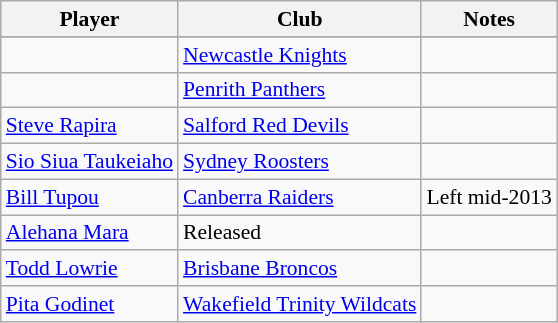<table class="wikitable" style="font-size:90%">
<tr bgcolor="#efefef">
<th>Player</th>
<th>Club</th>
<th>Notes</th>
</tr>
<tr>
</tr>
<tr>
<td align=left></td>
<td><a href='#'>Newcastle Knights</a></td>
<td></td>
</tr>
<tr>
<td align=left></td>
<td><a href='#'>Penrith Panthers</a></td>
<td></td>
</tr>
<tr>
<td><a href='#'>Steve Rapira</a></td>
<td><a href='#'>Salford Red Devils</a></td>
<td></td>
</tr>
<tr>
<td><a href='#'>Sio Siua Taukeiaho</a></td>
<td><a href='#'>Sydney Roosters</a></td>
<td></td>
</tr>
<tr>
<td><a href='#'>Bill Tupou</a></td>
<td><a href='#'>Canberra Raiders</a></td>
<td>Left mid-2013</td>
</tr>
<tr>
<td><a href='#'>Alehana Mara</a></td>
<td>Released</td>
<td></td>
</tr>
<tr>
<td><a href='#'>Todd Lowrie</a></td>
<td><a href='#'>Brisbane Broncos</a></td>
<td></td>
</tr>
<tr>
<td><a href='#'>Pita Godinet</a></td>
<td><a href='#'>Wakefield Trinity Wildcats</a></td>
<td></td>
</tr>
</table>
